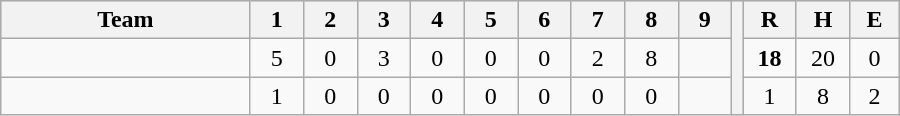<table border=1 cellspacing=0 width=600 style="margin-left:3em;" class="wikitable">
<tr style="text-align:center; background-color:#e6e6e6;">
<th align=left width=28%>Team</th>
<th width=6%>1</th>
<th width=6%>2</th>
<th width=6%>3</th>
<th width=6%>4</th>
<th width=6%>5</th>
<th width=6%>6</th>
<th width=6%>7</th>
<th width=6%>8</th>
<th width=6%>9</th>
<th rowspan="3" width=0.5%></th>
<th width=6%>R</th>
<th width=6%>H</th>
<th width=6%>E</th>
</tr>
<tr style="text-align:center;">
<td align=left></td>
<td>5</td>
<td>0</td>
<td>3</td>
<td>0</td>
<td>0</td>
<td>0</td>
<td>2</td>
<td>8</td>
<td></td>
<td><strong>18</strong></td>
<td>20</td>
<td>0</td>
</tr>
<tr style="text-align:center;">
<td align=left></td>
<td>1</td>
<td>0</td>
<td>0</td>
<td>0</td>
<td>0</td>
<td>0</td>
<td>0</td>
<td>0</td>
<td></td>
<td>1</td>
<td>8</td>
<td>2</td>
</tr>
</table>
